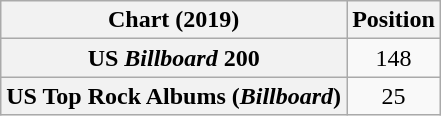<table class="wikitable plainrowheaders" style="text-align:center">
<tr>
<th scope="col">Chart (2019)</th>
<th scope="col">Position</th>
</tr>
<tr>
<th scope="row">US <em>Billboard</em> 200</th>
<td>148</td>
</tr>
<tr>
<th scope="row">US Top Rock Albums (<em>Billboard</em>)</th>
<td>25</td>
</tr>
</table>
